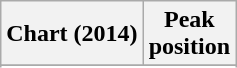<table class="wikitable sortable" border="1">
<tr>
<th>Chart (2014)</th>
<th>Peak<br>position</th>
</tr>
<tr>
</tr>
<tr>
</tr>
<tr>
</tr>
<tr>
</tr>
<tr>
</tr>
<tr>
</tr>
</table>
